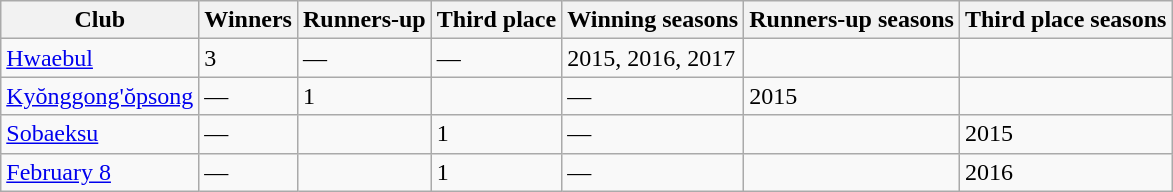<table class="wikitable sortable">
<tr>
<th>Club</th>
<th>Winners</th>
<th>Runners-up</th>
<th>Third place</th>
<th>Winning seasons</th>
<th>Runners-up seasons</th>
<th>Third place seasons</th>
</tr>
<tr>
<td><a href='#'>Hwaebul</a></td>
<td>3</td>
<td>—</td>
<td>—</td>
<td>2015, 2016, 2017</td>
<td></td>
<td></td>
</tr>
<tr>
<td><a href='#'>Kyŏnggong'ŏpsong</a></td>
<td>—</td>
<td>1</td>
<td></td>
<td>—</td>
<td>2015</td>
<td></td>
</tr>
<tr>
<td><a href='#'>Sobaeksu</a></td>
<td>—</td>
<td></td>
<td>1</td>
<td>—</td>
<td></td>
<td>2015</td>
</tr>
<tr>
<td><a href='#'>February 8</a></td>
<td>—</td>
<td></td>
<td>1</td>
<td>—</td>
<td></td>
<td>2016</td>
</tr>
</table>
